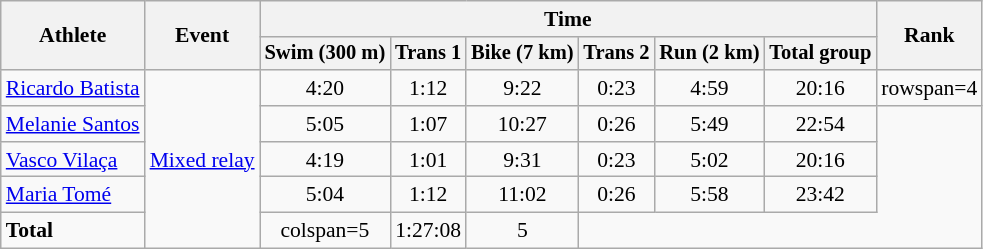<table class="wikitable" style="font-size:90%;text-align:center;">
<tr>
<th rowspan=2>Athlete</th>
<th rowspan=2>Event</th>
<th colspan=6>Time</th>
<th rowspan=2>Rank</th>
</tr>
<tr style="font-size:95%">
<th>Swim (300 m)</th>
<th>Trans 1</th>
<th>Bike (7 km)</th>
<th>Trans 2</th>
<th>Run (2 km)</th>
<th>Total group</th>
</tr>
<tr>
<td align=left><a href='#'>Ricardo Batista</a></td>
<td align=left rowspan=5><a href='#'>Mixed relay</a></td>
<td>4:20</td>
<td>1:12</td>
<td>9:22</td>
<td>0:23</td>
<td>4:59</td>
<td>20:16</td>
<td>rowspan=4 </td>
</tr>
<tr>
<td align=left><a href='#'>Melanie Santos</a></td>
<td>5:05</td>
<td>1:07</td>
<td>10:27</td>
<td>0:26</td>
<td>5:49</td>
<td>22:54</td>
</tr>
<tr>
<td align=left><a href='#'>Vasco Vilaça</a></td>
<td>4:19</td>
<td>1:01</td>
<td>9:31</td>
<td>0:23</td>
<td>5:02</td>
<td>20:16</td>
</tr>
<tr>
<td align=left><a href='#'>Maria Tomé</a></td>
<td>5:04</td>
<td>1:12</td>
<td>11:02</td>
<td>0:26</td>
<td>5:58</td>
<td>23:42</td>
</tr>
<tr align=center>
<td align=left><strong>Total</strong></td>
<td>colspan=5 </td>
<td>1:27:08</td>
<td>5</td>
</tr>
</table>
